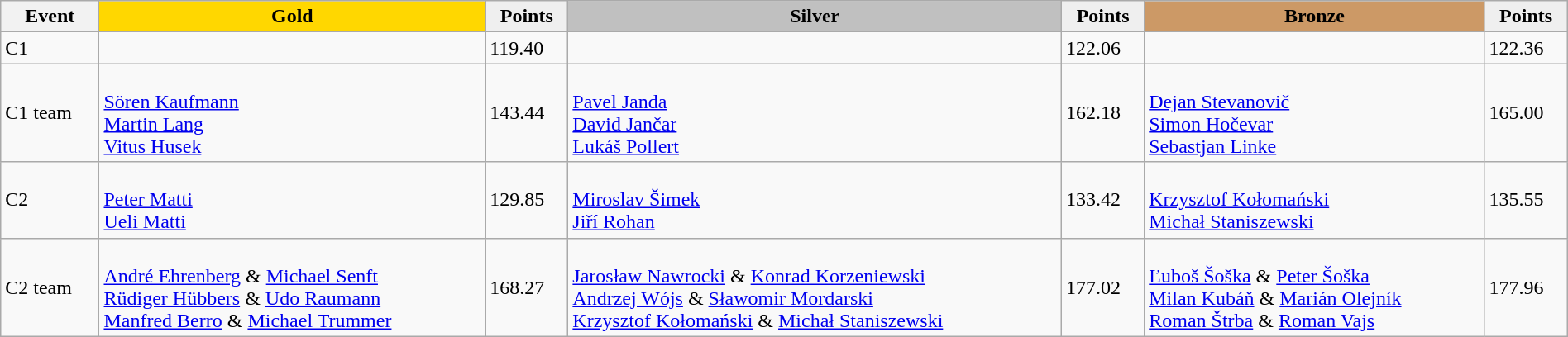<table class="wikitable" width=100%>
<tr>
<th>Event</th>
<td align=center bgcolor="gold"><strong>Gold</strong></td>
<td align=center bgcolor="EFEFEF"><strong>Points</strong></td>
<td align=center bgcolor="silver"><strong>Silver</strong></td>
<td align=center bgcolor="EFEFEF"><strong>Points</strong></td>
<td align=center bgcolor="CC9966"><strong>Bronze</strong></td>
<td align=center bgcolor="EFEFEF"><strong>Points</strong></td>
</tr>
<tr>
<td>C1</td>
<td></td>
<td>119.40</td>
<td></td>
<td>122.06</td>
<td></td>
<td>122.36</td>
</tr>
<tr>
<td>C1 team</td>
<td><br><a href='#'>Sören Kaufmann</a><br><a href='#'>Martin Lang</a><br><a href='#'>Vitus Husek</a></td>
<td>143.44</td>
<td><br><a href='#'>Pavel Janda</a><br><a href='#'>David Jančar</a><br><a href='#'>Lukáš Pollert</a></td>
<td>162.18</td>
<td><br><a href='#'>Dejan Stevanovič</a><br><a href='#'>Simon Hočevar</a><br><a href='#'>Sebastjan Linke</a></td>
<td>165.00</td>
</tr>
<tr>
<td>C2</td>
<td><br><a href='#'>Peter Matti</a><br><a href='#'>Ueli Matti</a></td>
<td>129.85</td>
<td><br><a href='#'>Miroslav Šimek</a><br><a href='#'>Jiří Rohan</a></td>
<td>133.42</td>
<td><br><a href='#'>Krzysztof Kołomański</a><br><a href='#'>Michał Staniszewski</a></td>
<td>135.55</td>
</tr>
<tr>
<td>C2 team</td>
<td><br><a href='#'>André Ehrenberg</a> & <a href='#'>Michael Senft</a><br><a href='#'>Rüdiger Hübbers</a> & <a href='#'>Udo Raumann</a><br><a href='#'>Manfred Berro</a> & <a href='#'>Michael Trummer</a></td>
<td>168.27</td>
<td><br><a href='#'>Jarosław Nawrocki</a> & <a href='#'>Konrad Korzeniewski</a><br><a href='#'>Andrzej Wójs</a> & <a href='#'>Sławomir Mordarski</a><br><a href='#'>Krzysztof Kołomański</a> & <a href='#'>Michał Staniszewski</a></td>
<td>177.02</td>
<td><br><a href='#'>Ľuboš Šoška</a> & <a href='#'>Peter Šoška</a><br><a href='#'>Milan Kubáň</a> & <a href='#'>Marián Olejník</a><br><a href='#'>Roman Štrba</a> & <a href='#'>Roman Vajs</a></td>
<td>177.96</td>
</tr>
</table>
